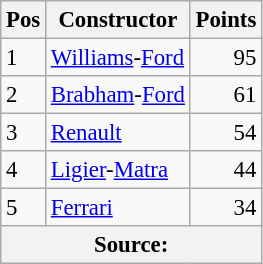<table class="wikitable" style="font-size: 95%;">
<tr>
<th>Pos</th>
<th>Constructor</th>
<th>Points</th>
</tr>
<tr>
<td>1</td>
<td> <a href='#'>Williams</a>-<a href='#'>Ford</a></td>
<td align="right">95</td>
</tr>
<tr>
<td>2</td>
<td> <a href='#'>Brabham</a>-<a href='#'>Ford</a></td>
<td align="right">61</td>
</tr>
<tr>
<td>3</td>
<td> <a href='#'>Renault</a></td>
<td align="right">54</td>
</tr>
<tr>
<td>4</td>
<td> <a href='#'>Ligier</a>-<a href='#'>Matra</a></td>
<td align="right">44</td>
</tr>
<tr>
<td>5</td>
<td> <a href='#'>Ferrari</a></td>
<td align="right">34</td>
</tr>
<tr>
<th colspan=4>Source:</th>
</tr>
</table>
